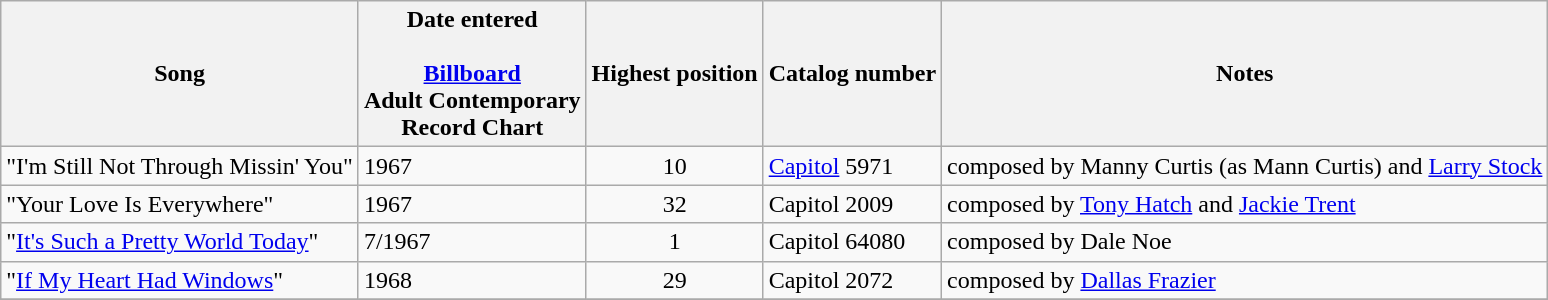<table class="wikitable">
<tr>
<th>Song</th>
<th>Date entered<br><br><a href='#'>Billboard</a>
<br>Adult Contemporary
<br>Record Chart</th>
<th>Highest position</th>
<th>Catalog number</th>
<th>Notes</th>
</tr>
<tr>
<td>"I'm Still Not Through Missin' You"</td>
<td>1967</td>
<td style="text-align:center;">10</td>
<td><a href='#'>Capitol</a> 5971</td>
<td>composed by Manny Curtis (as Mann Curtis) and <a href='#'>Larry Stock</a></td>
</tr>
<tr>
<td>"Your Love Is Everywhere"</td>
<td>1967</td>
<td style="text-align:center;">32</td>
<td>Capitol 2009</td>
<td>composed by <a href='#'>Tony Hatch</a> and <a href='#'>Jackie Trent</a></td>
</tr>
<tr>
<td>"<a href='#'>It's Such a Pretty World Today</a>"</td>
<td>7/1967</td>
<td style="text-align:center;">1</td>
<td>Capitol 64080</td>
<td>composed by Dale Noe</td>
</tr>
<tr>
<td>"<a href='#'>If My Heart Had Windows</a>"</td>
<td>1968</td>
<td style="text-align:center;">29</td>
<td>Capitol 2072</td>
<td>composed by <a href='#'>Dallas Frazier</a></td>
</tr>
<tr>
</tr>
</table>
